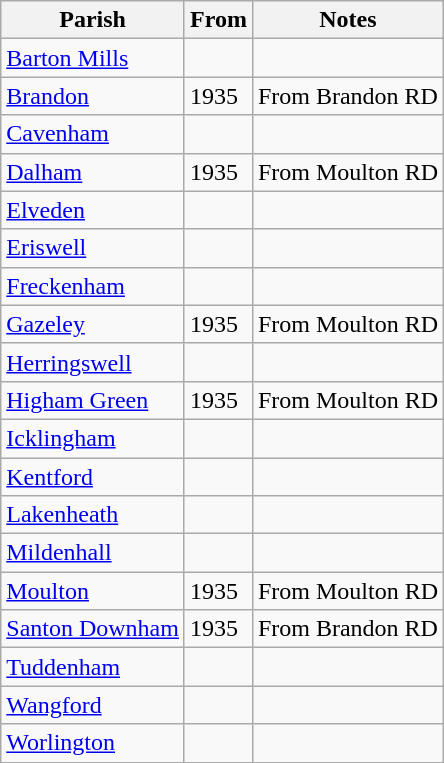<table class="wikitable">
<tr>
<th>Parish</th>
<th>From</th>
<th>Notes</th>
</tr>
<tr>
<td><a href='#'>Barton Mills</a></td>
<td></td>
<td></td>
</tr>
<tr>
<td><a href='#'>Brandon</a></td>
<td>1935</td>
<td>From Brandon RD</td>
</tr>
<tr>
<td><a href='#'>Cavenham</a></td>
<td></td>
<td></td>
</tr>
<tr>
<td><a href='#'>Dalham</a></td>
<td>1935</td>
<td>From Moulton RD</td>
</tr>
<tr>
<td><a href='#'>Elveden</a></td>
<td></td>
<td></td>
</tr>
<tr>
<td><a href='#'>Eriswell</a></td>
<td></td>
<td></td>
</tr>
<tr>
<td><a href='#'>Freckenham</a></td>
<td></td>
<td></td>
</tr>
<tr>
<td><a href='#'>Gazeley</a></td>
<td>1935</td>
<td>From Moulton RD</td>
</tr>
<tr>
<td><a href='#'>Herringswell</a></td>
<td></td>
<td></td>
</tr>
<tr>
<td><a href='#'>Higham Green</a></td>
<td>1935</td>
<td>From Moulton RD</td>
</tr>
<tr>
<td><a href='#'>Icklingham</a></td>
<td></td>
<td></td>
</tr>
<tr>
<td><a href='#'>Kentford</a></td>
<td></td>
<td></td>
</tr>
<tr>
<td><a href='#'>Lakenheath</a></td>
<td></td>
<td></td>
</tr>
<tr>
<td><a href='#'>Mildenhall</a></td>
<td></td>
<td></td>
</tr>
<tr>
<td><a href='#'>Moulton</a></td>
<td>1935</td>
<td>From Moulton RD</td>
</tr>
<tr>
<td><a href='#'>Santon Downham</a></td>
<td>1935</td>
<td>From Brandon RD</td>
</tr>
<tr>
<td><a href='#'>Tuddenham</a></td>
<td></td>
<td></td>
</tr>
<tr>
<td><a href='#'>Wangford</a></td>
<td></td>
<td></td>
</tr>
<tr>
<td><a href='#'>Worlington</a></td>
<td></td>
<td></td>
</tr>
</table>
